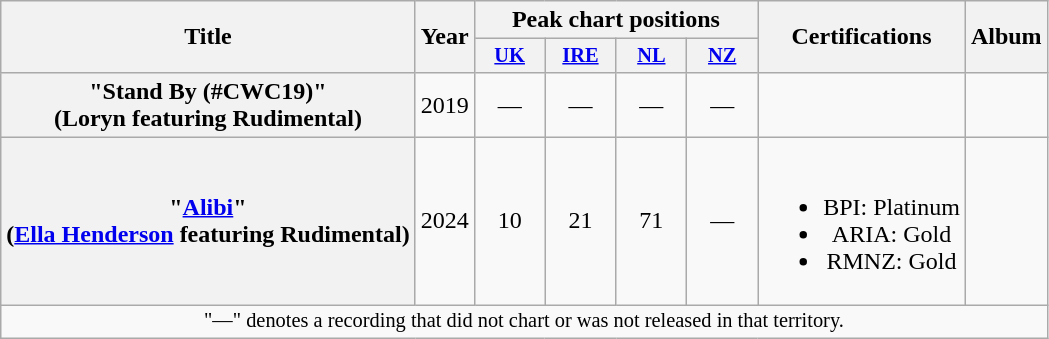<table class="wikitable plainrowheaders" style="text-align:center;">
<tr>
<th scope="col" rowspan="2">Title</th>
<th scope="col" rowspan="2">Year</th>
<th scope="col" colspan="4">Peak chart positions</th>
<th scope="col" rowspan="2">Certifications</th>
<th scope="col" rowspan="2">Album</th>
</tr>
<tr>
<th scope="col" style="width:3em;font-size:85%;"><a href='#'>UK</a><br></th>
<th scope="col" style="width:3em;font-size:85%;"><a href='#'>IRE</a><br></th>
<th scope="col" style="width:3em;font-size:85%;"><a href='#'>NL</a><br></th>
<th scope="col" style="width:3em;font-size:85%;"><a href='#'>NZ</a><br></th>
</tr>
<tr>
<th scope="row">"Stand By (#CWC19)"<br><span>(Loryn featuring Rudimental)</span></th>
<td>2019</td>
<td>—</td>
<td>—</td>
<td>—</td>
<td>—</td>
<td></td>
<td></td>
</tr>
<tr>
<th scope="row">"<a href='#'>Alibi</a>"<br><span>(<a href='#'>Ella Henderson</a> featuring Rudimental)</span></th>
<td>2024</td>
<td>10</td>
<td>21</td>
<td>71</td>
<td>—</td>
<td><br><ul><li>BPI: Platinum</li><li>ARIA: Gold</li><li>RMNZ: Gold</li></ul></td>
<td></td>
</tr>
<tr>
<td colspan="18" style="font-size:85%">"—" denotes a recording that did not chart or was not released in that territory.</td>
</tr>
</table>
